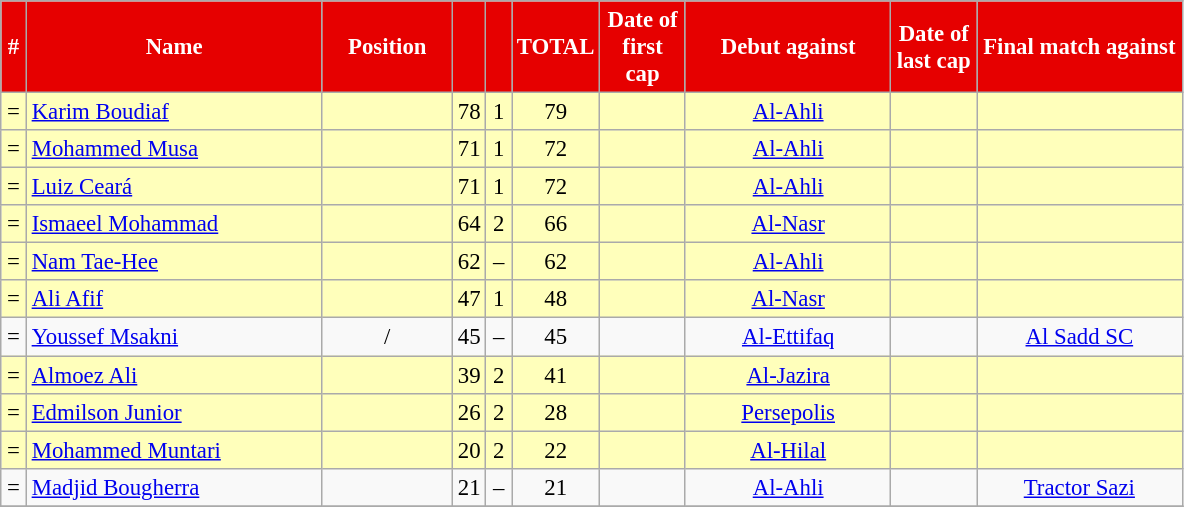<table border="0" class="wikitable" style="text-align:center;font-size:95%">
<tr>
<th scope=col style="color:#FFFFFF; background:#E60000;" width=10>#</th>
<th scope=col style="color:#FFFFFF; background:#E60000;" width=190>Name</th>
<th scope=col style="color:#FFFFFF; background:#E60000;" width=80>Position</th>
<th scope=col style="color:#FFFFFF; background:#E60000;" width=10><a href='#'></a></th>
<th scope=col style="color:#FFFFFF; background:#E60000;" width=10><a href='#'></a></th>
<th scope=col style="color:#FFFFFF; background:#E60000;" width=10>TOTAL</th>
<th scope=col style="color:#FFFFFF; background:#E60000;" width=50>Date of first cap</th>
<th scope=col style="color:#FFFFFF; background:#E60000;" width=130>Debut against</th>
<th scope=col style="color:#FFFFFF; background:#E60000;" width=50>Date of last cap</th>
<th scope=col style="color:#FFFFFF; background:#E60000;" width=130>Final match against</th>
</tr>
<tr style="background:#ffb">
<td>=</td>
<td align="left"> <a href='#'>Karim Boudiaf</a></td>
<td></td>
<td>78</td>
<td>1</td>
<td>79</td>
<td></td>
<td><a href='#'>Al-Ahli</a></td>
<td></td>
<td></td>
</tr>
<tr style="background:#ffb">
<td>=</td>
<td align="left"> <a href='#'>Mohammed Musa</a></td>
<td></td>
<td>71</td>
<td>1</td>
<td>72</td>
<td></td>
<td><a href='#'>Al-Ahli</a></td>
<td></td>
<td></td>
</tr>
<tr style="background:#ffb">
<td>=</td>
<td align="left"> <a href='#'>Luiz Ceará</a></td>
<td></td>
<td>71</td>
<td>1</td>
<td>72</td>
<td></td>
<td><a href='#'>Al-Ahli</a></td>
<td></td>
<td></td>
</tr>
<tr style="background:#ffb">
<td>=</td>
<td align="left"> <a href='#'>Ismaeel Mohammad</a></td>
<td></td>
<td>64</td>
<td>2</td>
<td>66</td>
<td></td>
<td><a href='#'>Al-Nasr</a></td>
<td></td>
<td></td>
</tr>
<tr style="background:#ffb">
<td>=</td>
<td align="left"> <a href='#'>Nam Tae-Hee</a></td>
<td></td>
<td>62</td>
<td>–</td>
<td>62</td>
<td></td>
<td><a href='#'>Al-Ahli</a></td>
<td></td>
<td></td>
</tr>
<tr style="background:#ffb">
<td>=</td>
<td align="left"> <a href='#'>Ali Afif</a></td>
<td></td>
<td>47</td>
<td>1</td>
<td>48</td>
<td></td>
<td><a href='#'>Al-Nasr</a></td>
<td></td>
<td></td>
</tr>
<tr>
<td>=</td>
<td align="left"> <a href='#'>Youssef Msakni</a></td>
<td> / </td>
<td>45</td>
<td>–</td>
<td>45</td>
<td></td>
<td><a href='#'>Al-Ettifaq</a></td>
<td></td>
<td><a href='#'>Al Sadd SC</a></td>
</tr>
<tr style="background:#ffb">
<td>=</td>
<td align="left"> <a href='#'>Almoez Ali</a></td>
<td></td>
<td>39</td>
<td>2</td>
<td>41</td>
<td></td>
<td><a href='#'>Al-Jazira</a></td>
<td></td>
<td></td>
</tr>
<tr style="background:#ffb">
<td>=</td>
<td align="left"> <a href='#'>Edmilson Junior</a></td>
<td></td>
<td>26</td>
<td>2</td>
<td>28</td>
<td></td>
<td><a href='#'>Persepolis</a></td>
<td></td>
<td></td>
</tr>
<tr style="background:#ffb">
<td>=</td>
<td align="left"> <a href='#'>Mohammed Muntari</a></td>
<td></td>
<td>20</td>
<td>2</td>
<td>22</td>
<td></td>
<td><a href='#'>Al-Hilal</a></td>
<td></td>
<td></td>
</tr>
<tr>
<td>=</td>
<td align="left"> <a href='#'>Madjid Bougherra</a></td>
<td></td>
<td>21</td>
<td>–</td>
<td>21</td>
<td></td>
<td><a href='#'>Al-Ahli</a></td>
<td></td>
<td><a href='#'>Tractor Sazi</a></td>
</tr>
<tr>
</tr>
</table>
